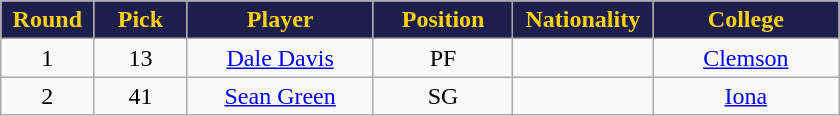<table class="wikitable sortable sortable">
<tr>
<th style="background:#1D1E4B; color:#FFD300" width="10%">Round</th>
<th style="background:#1D1E4B; color:#FFD300" width="10%">Pick</th>
<th style="background:#1D1E4B; color:#FFD300" width="20%">Player</th>
<th style="background:#1D1E4B; color:#FFD300" width="15%">Position</th>
<th style="background:#1D1E4B; color:#FFD300" width="15%">Nationality</th>
<th style="background:#1D1E4B; color:#FFD300" width="20%">College</th>
</tr>
<tr style="text-align: center">
<td>1</td>
<td>13</td>
<td><a href='#'>Dale Davis</a></td>
<td>PF</td>
<td></td>
<td><a href='#'>Clemson</a></td>
</tr>
<tr style="text-align: center">
<td>2</td>
<td>41</td>
<td><a href='#'>Sean Green</a></td>
<td>SG</td>
<td></td>
<td><a href='#'>Iona</a></td>
</tr>
</table>
